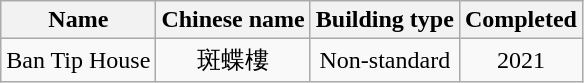<table class="wikitable" style="text-align: center">
<tr>
<th>Name</th>
<th>Chinese name</th>
<th>Building type</th>
<th>Completed</th>
</tr>
<tr>
<td>Ban Tip House</td>
<td>斑蝶樓</td>
<td>Non-standard</td>
<td>2021</td>
</tr>
</table>
